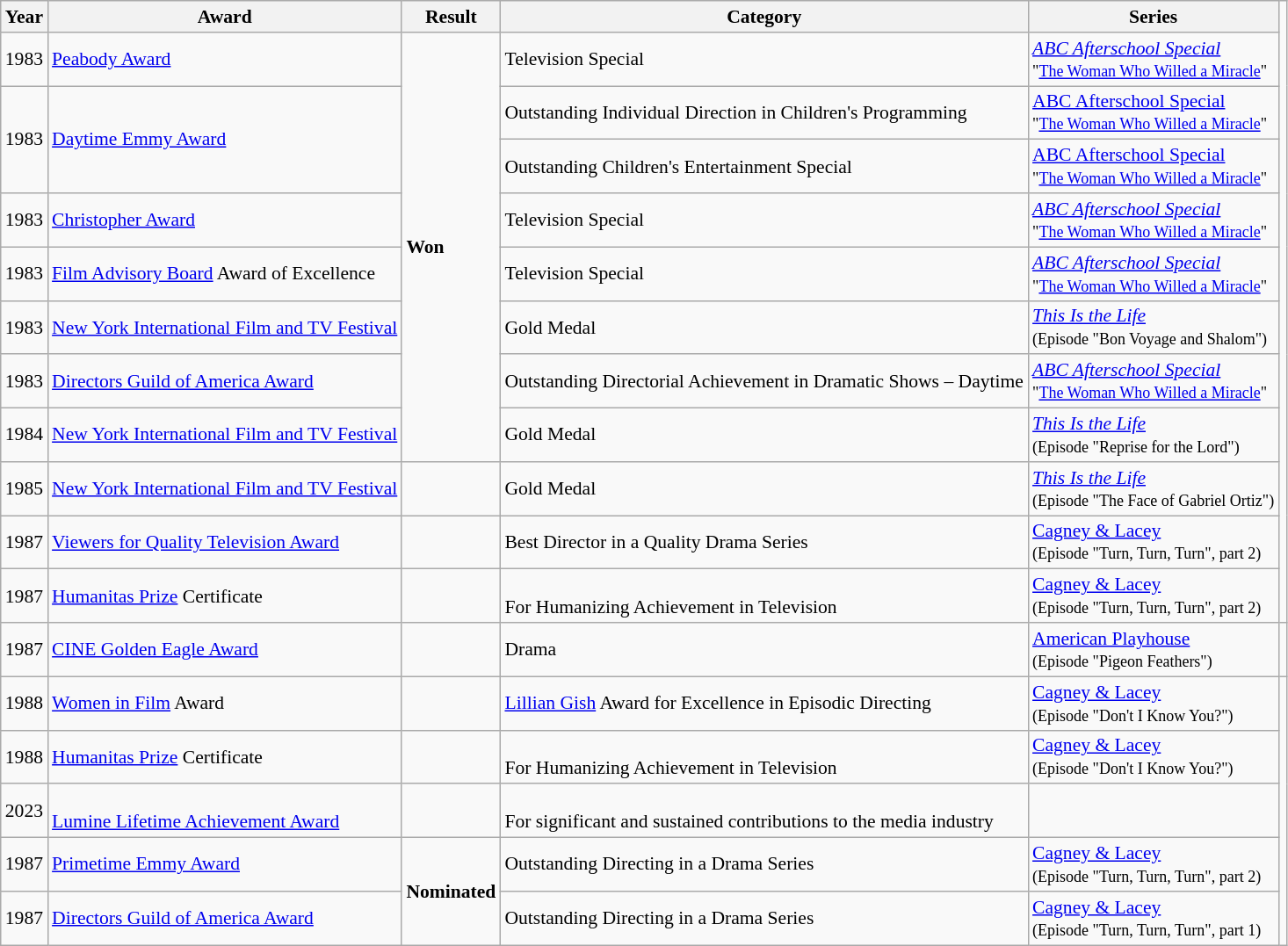<table class="wikitable" style="font-size: 90%;">
<tr>
<th>Year</th>
<th>Award</th>
<th>Result</th>
<th>Category</th>
<th>Series</th>
</tr>
<tr>
<td>1983</td>
<td><a href='#'>Peabody Award</a></td>
<td rowspan=8><strong>Won</strong></td>
<td>Television Special</td>
<td><em><a href='#'>ABC Afterschool Special</a></em><br><small>"<a href='#'>The Woman Who Willed a Miracle</a>"</small></td>
</tr>
<tr>
<td rowspan=2>1983</td>
<td rowspan=2><a href='#'>Daytime Emmy Award</a></td>
<td>Outstanding Individual Direction in Children's Programming</td>
<td><a href='#'>ABC Afterschool Special</a><br><small> "<a href='#'>The Woman Who Willed a Miracle</a>"</small></td>
</tr>
<tr>
<td>Outstanding Children's Entertainment Special</td>
<td><a href='#'>ABC Afterschool Special</a><br><small> "<a href='#'>The Woman Who Willed a Miracle</a>"</small></td>
</tr>
<tr>
<td>1983</td>
<td><a href='#'>Christopher Award</a></td>
<td>Television Special</td>
<td><em><a href='#'>ABC Afterschool Special</a></em><br><small>"<a href='#'>The Woman Who Willed a Miracle</a>"</small></td>
</tr>
<tr>
<td>1983</td>
<td><a href='#'>Film Advisory Board</a> Award of Excellence</td>
<td>Television Special</td>
<td><em><a href='#'>ABC Afterschool Special</a></em><br><small>"<a href='#'>The Woman Who Willed a Miracle</a>"</small></td>
</tr>
<tr>
<td>1983</td>
<td><a href='#'>New York International Film and TV Festival</a></td>
<td>Gold Medal</td>
<td><em><a href='#'>This Is the Life</a></em><br><small>(Episode "Bon Voyage and Shalom")</small></td>
</tr>
<tr>
<td>1983</td>
<td><a href='#'>Directors Guild of America Award</a></td>
<td>Outstanding Directorial Achievement in Dramatic Shows – Daytime</td>
<td><em><a href='#'>ABC Afterschool Special</a></em><br><small> "<a href='#'>The Woman Who Willed a Miracle</a>"</small></td>
</tr>
<tr>
<td>1984</td>
<td><a href='#'>New York International Film and TV Festival</a></td>
<td>Gold Medal</td>
<td><em><a href='#'>This Is the Life</a></em><br><small>(Episode "Reprise for the Lord")</small></td>
</tr>
<tr>
<td>1985</td>
<td><a href='#'>New York International Film and TV Festival</a></td>
<td></td>
<td>Gold Medal</td>
<td><em><a href='#'>This Is the Life</a></em><br><small>(Episode "The Face of Gabriel Ortiz")</small></td>
</tr>
<tr>
<td>1987</td>
<td><a href='#'>Viewers for Quality Television Award</a></td>
<td></td>
<td>Best Director in a Quality Drama Series</td>
<td><a href='#'>Cagney & Lacey</a><br><small>(Episode "Turn, Turn, Turn", part 2)</small></td>
</tr>
<tr>
<td>1987</td>
<td><a href='#'>Humanitas Prize</a> Certificate</td>
<td></td>
<td><br>For Humanizing Achievement in Television</td>
<td><a href='#'>Cagney & Lacey</a> <br><small>(Episode "Turn, Turn, Turn", part 2)</small></td>
</tr>
<tr>
<td>1987</td>
<td><a href='#'>CINE Golden Eagle Award</a></td>
<td></td>
<td>Drama</td>
<td><a href='#'>American Playhouse</a> <br><small> (Episode "Pigeon Feathers") </small></td>
<td></td>
</tr>
<tr>
<td>1988</td>
<td><a href='#'>Women in Film</a> Award</td>
<td></td>
<td><a href='#'>Lillian Gish</a> Award for Excellence in Episodic Directing</td>
<td><a href='#'>Cagney & Lacey</a><br><small>(Episode "Don't I Know You?")</small></td>
</tr>
<tr>
<td>1988</td>
<td><a href='#'>Humanitas Prize</a> Certificate</td>
<td></td>
<td><br>For Humanizing Achievement in Television</td>
<td><a href='#'>Cagney & Lacey</a> <br><small>(Episode "Don't I Know You?")</small></td>
</tr>
<tr>
<td>2023</td>
<td><br><a href='#'>Lumine Lifetime Achievement Award</a></td>
<td></td>
<td><br>For significant and sustained contributions to the media industry</td>
<td></td>
</tr>
<tr>
<td>1987</td>
<td><a href='#'>Primetime Emmy Award</a></td>
<td rowspan=2><strong>Nominated</strong></td>
<td>Outstanding Directing in a Drama Series</td>
<td><a href='#'>Cagney & Lacey</a><br><small>(Episode "Turn, Turn, Turn", part 2)</small></td>
</tr>
<tr>
<td>1987</td>
<td><a href='#'>Directors Guild of America Award</a></td>
<td>Outstanding Directing in a Drama Series</td>
<td><a href='#'>Cagney & Lacey</a><br><small>(Episode "Turn, Turn, Turn", part 1)</small></td>
</tr>
</table>
